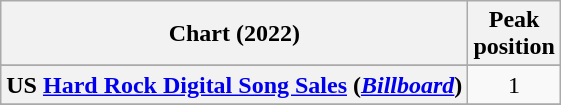<table class="wikitable sortable plainrowheaders" style="text-align:center">
<tr>
<th scope="col">Chart (2022)</th>
<th scope="col">Peak<br>position</th>
</tr>
<tr>
</tr>
<tr>
<th scope="row">US <a href='#'>Hard Rock Digital Song Sales</a> (<em><a href='#'>Billboard</a></em>)</th>
<td>1</td>
</tr>
<tr>
</tr>
<tr>
</tr>
<tr>
</tr>
</table>
